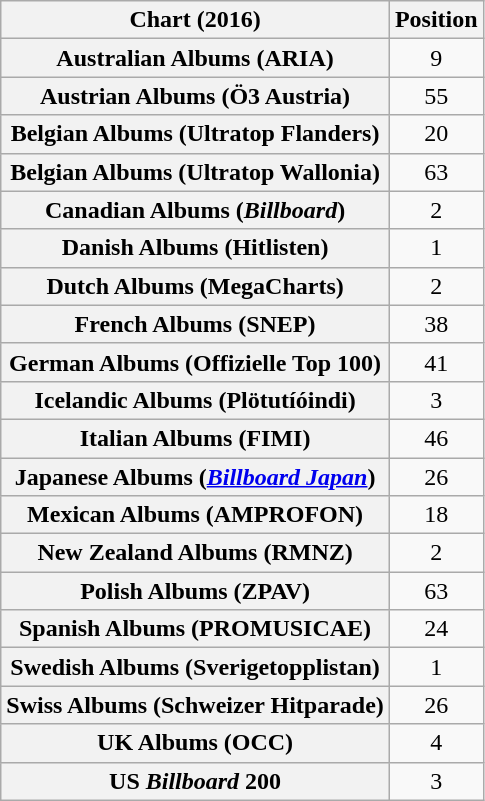<table class="wikitable sortable plainrowheaders" style="text-align:center">
<tr>
<th scope="col">Chart (2016)</th>
<th scope="col">Position</th>
</tr>
<tr>
<th scope="row">Australian Albums (ARIA)</th>
<td>9</td>
</tr>
<tr>
<th scope="row">Austrian Albums (Ö3 Austria)</th>
<td>55</td>
</tr>
<tr>
<th scope="row">Belgian Albums (Ultratop Flanders)</th>
<td>20</td>
</tr>
<tr>
<th scope="row">Belgian Albums (Ultratop Wallonia)</th>
<td>63</td>
</tr>
<tr>
<th scope="row">Canadian Albums (<em>Billboard</em>)</th>
<td>2</td>
</tr>
<tr>
<th scope="row">Danish Albums (Hitlisten)</th>
<td>1</td>
</tr>
<tr>
<th scope="row">Dutch Albums (MegaCharts)</th>
<td>2</td>
</tr>
<tr>
<th scope="row">French Albums (SNEP)</th>
<td>38</td>
</tr>
<tr>
<th scope="row">German Albums (Offizielle Top 100)</th>
<td>41</td>
</tr>
<tr>
<th scope="row">Icelandic Albums (Plötutíóindi)</th>
<td>3</td>
</tr>
<tr>
<th scope="row">Italian Albums (FIMI)</th>
<td>46</td>
</tr>
<tr>
<th scope="row">Japanese Albums (<em><a href='#'>Billboard Japan</a></em>)</th>
<td>26</td>
</tr>
<tr>
<th scope="row">Mexican Albums (AMPROFON)</th>
<td>18</td>
</tr>
<tr>
<th scope="row">New Zealand Albums (RMNZ)</th>
<td>2</td>
</tr>
<tr>
<th scope="row">Polish Albums (ZPAV)</th>
<td>63</td>
</tr>
<tr>
<th scope="row">Spanish Albums (PROMUSICAE)</th>
<td>24</td>
</tr>
<tr>
<th scope="row">Swedish Albums (Sverigetopplistan)</th>
<td>1</td>
</tr>
<tr>
<th scope="row">Swiss Albums (Schweizer Hitparade)</th>
<td>26</td>
</tr>
<tr>
<th scope="row">UK Albums (OCC)</th>
<td>4</td>
</tr>
<tr>
<th scope="row">US <em>Billboard</em> 200</th>
<td>3</td>
</tr>
</table>
